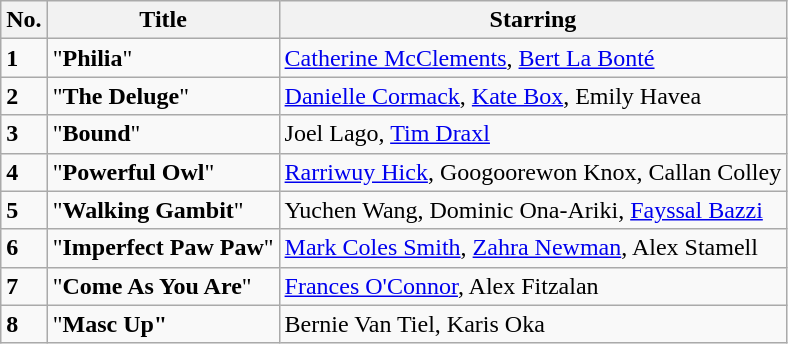<table class=wikitable>
<tr>
<th>No.</th>
<th>Title</th>
<th>Starring</th>
</tr>
<tr>
<td><strong>1</strong></td>
<td>"<strong>Philia</strong>"</td>
<td><a href='#'>Catherine McClements</a>, <a href='#'>Bert La Bonté</a></td>
</tr>
<tr>
<td><strong>2</strong></td>
<td>"<strong>The Deluge</strong>"</td>
<td><a href='#'>Danielle Cormack</a>, <a href='#'>Kate Box</a>, Emily Havea</td>
</tr>
<tr>
<td><strong>3</strong></td>
<td>"<strong>Bound</strong>"</td>
<td>Joel Lago, <a href='#'>Tim Draxl</a></td>
</tr>
<tr>
<td><strong>4</strong></td>
<td>"<strong>Powerful Owl</strong>"</td>
<td><a href='#'>Rarriwuy Hick</a>, Googoorewon Knox, Callan Colley</td>
</tr>
<tr>
<td><strong>5</strong></td>
<td>"<strong>Walking Gambit</strong>"</td>
<td>Yuchen Wang, Dominic Ona-Ariki, <a href='#'>Fayssal Bazzi</a></td>
</tr>
<tr>
<td><strong>6</strong></td>
<td>"<strong>Imperfect Paw Paw</strong>"</td>
<td><a href='#'>Mark Coles Smith</a>, <a href='#'>Zahra Newman</a>, Alex Stamell</td>
</tr>
<tr>
<td><strong>7</strong></td>
<td>"<strong>Come As You Are</strong>"</td>
<td><a href='#'>Frances O'Connor</a>, Alex Fitzalan</td>
</tr>
<tr>
<td><strong>8</strong></td>
<td>"<strong>Masc Up"</strong></td>
<td>Bernie Van Tiel, Karis Oka</td>
</tr>
</table>
